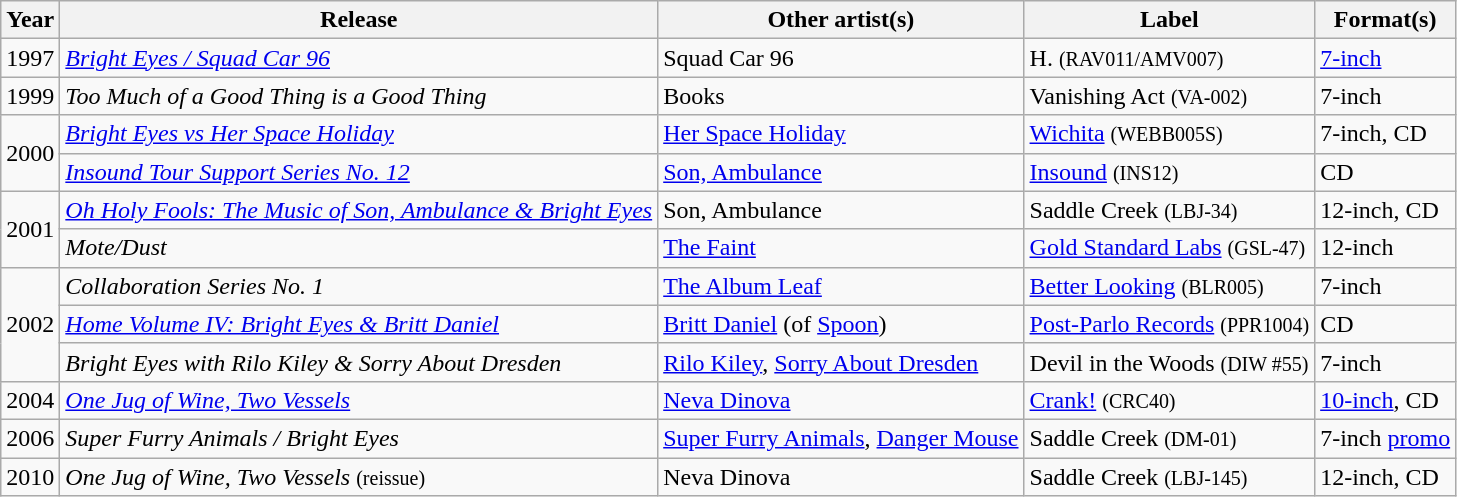<table class="wikitable">
<tr>
<th>Year</th>
<th>Release</th>
<th>Other artist(s)</th>
<th>Label</th>
<th>Format(s)</th>
</tr>
<tr>
<td>1997</td>
<td><em><a href='#'>Bright Eyes / Squad Car 96</a></em></td>
<td>Squad Car 96</td>
<td>H. <small>(RAV011/AMV007)</small></td>
<td><a href='#'>7-inch</a></td>
</tr>
<tr>
<td>1999</td>
<td><em>Too Much of a Good Thing is a Good Thing</em></td>
<td>Books</td>
<td>Vanishing Act <small>(VA-002)</small></td>
<td>7-inch</td>
</tr>
<tr>
<td rowspan="2">2000</td>
<td><em><a href='#'>Bright Eyes vs Her Space Holiday</a></em></td>
<td><a href='#'>Her Space Holiday</a></td>
<td><a href='#'>Wichita</a> <small>(WEBB005S)</small></td>
<td>7-inch, CD</td>
</tr>
<tr>
<td><em><a href='#'>Insound Tour Support Series No. 12</a></em></td>
<td><a href='#'>Son, Ambulance</a></td>
<td><a href='#'>Insound</a> <small>(INS12)</small></td>
<td>CD</td>
</tr>
<tr>
<td rowspan="2">2001</td>
<td><em><a href='#'>Oh Holy Fools: The Music of Son, Ambulance & Bright Eyes</a></em></td>
<td>Son, Ambulance</td>
<td>Saddle Creek <small>(LBJ-34)</small></td>
<td>12-inch, CD</td>
</tr>
<tr>
<td><em>Mote/Dust</em></td>
<td><a href='#'>The Faint</a></td>
<td><a href='#'>Gold Standard Labs</a> <small>(GSL-47)</small></td>
<td>12-inch</td>
</tr>
<tr>
<td rowspan="3">2002</td>
<td><em>Collaboration Series No. 1</em></td>
<td><a href='#'>The Album Leaf</a></td>
<td><a href='#'>Better Looking</a> <small>(BLR005)</small></td>
<td>7-inch</td>
</tr>
<tr>
<td><em><a href='#'>Home Volume IV: Bright Eyes & Britt Daniel</a></em></td>
<td><a href='#'>Britt Daniel</a> (of <a href='#'>Spoon</a>)</td>
<td><a href='#'>Post-Parlo Records</a> <small>(PPR1004)</small></td>
<td>CD</td>
</tr>
<tr>
<td><em>Bright Eyes with Rilo Kiley & Sorry About Dresden</em></td>
<td><a href='#'>Rilo Kiley</a>, <a href='#'>Sorry About Dresden</a></td>
<td>Devil in the Woods <small>(DIW #55)</small></td>
<td>7-inch</td>
</tr>
<tr>
<td>2004</td>
<td><em><a href='#'>One Jug of Wine, Two Vessels</a></em></td>
<td><a href='#'>Neva Dinova</a></td>
<td><a href='#'>Crank!</a> <small>(CRC40)</small></td>
<td><a href='#'>10-inch</a>, CD</td>
</tr>
<tr>
<td>2006</td>
<td><em>Super Furry Animals / Bright Eyes</em></td>
<td><a href='#'>Super Furry Animals</a>, <a href='#'>Danger Mouse</a></td>
<td>Saddle Creek <small>(DM-01)</small></td>
<td>7-inch <a href='#'>promo</a></td>
</tr>
<tr>
<td>2010</td>
<td><em>One Jug of Wine, Two Vessels</em> <small>(reissue)</small></td>
<td>Neva Dinova</td>
<td>Saddle Creek <small>(LBJ-145)</small></td>
<td>12-inch, CD</td>
</tr>
</table>
